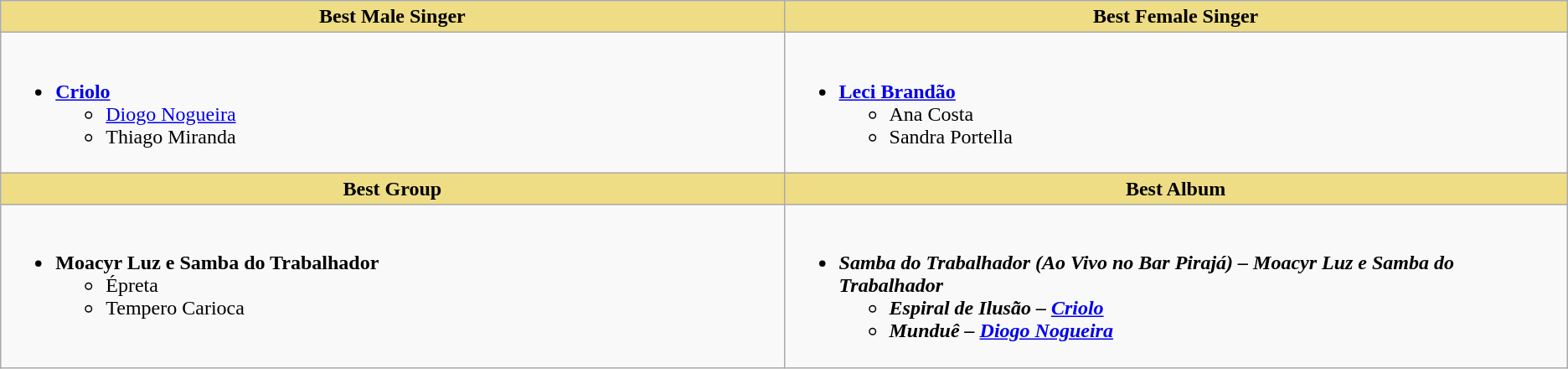<table class="wikitable" style="width=">
<tr>
<th style="background:#EEDD85; width:50%">Best Male Singer</th>
<th style="background:#EEDD85; width:50%">Best Female Singer</th>
</tr>
<tr>
<td style="vertical-align:top"><br><ul><li><strong><a href='#'>Criolo</a></strong><ul><li><a href='#'>Diogo Nogueira</a></li><li>Thiago Miranda</li></ul></li></ul></td>
<td style="vertical-align:top"><br><ul><li><strong><a href='#'>Leci Brandão</a></strong><ul><li>Ana Costa</li><li>Sandra Portella</li></ul></li></ul></td>
</tr>
<tr>
<th style="background:#EEDD85; width:50%">Best Group</th>
<th style="background:#EEDD85; width:50%">Best Album</th>
</tr>
<tr>
<td style="vertical-align:top"><br><ul><li><strong>Moacyr Luz e Samba do Trabalhador</strong><ul><li>Épreta</li><li>Tempero Carioca</li></ul></li></ul></td>
<td style="vertical-align:top"><br><ul><li><strong><em>Samba do Trabalhador (Ao Vivo no Bar Pirajá)<em> – Moacyr Luz e Samba do Trabalhador<strong><ul><li></em>Espiral de Ilusão<em> – <a href='#'>Criolo</a></li><li></em>Munduê<em> – <a href='#'>Diogo Nogueira</a></li></ul></li></ul></td>
</tr>
</table>
